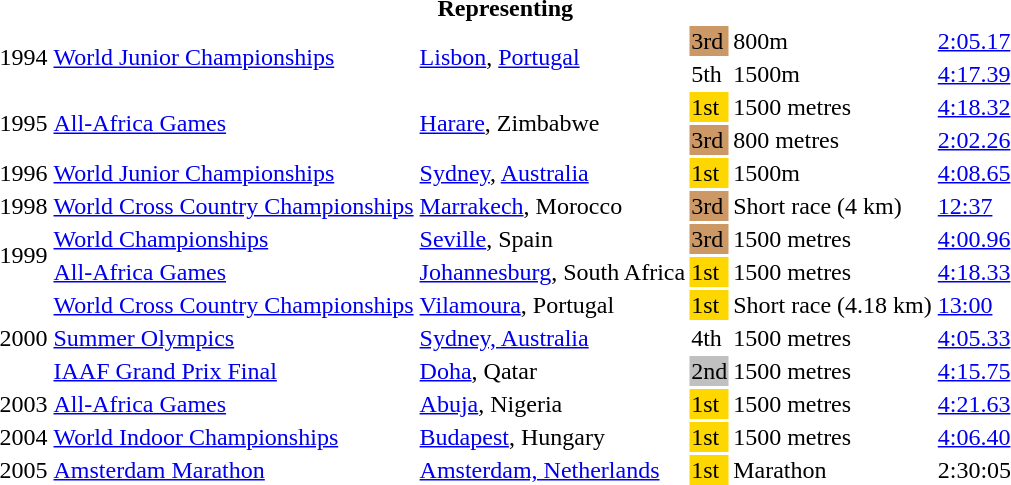<table>
<tr>
<th colspan="6">Representing </th>
</tr>
<tr>
<td rowspan=2>1994</td>
<td rowspan=2><a href='#'>World Junior Championships</a></td>
<td rowspan=2><a href='#'>Lisbon</a>, <a href='#'>Portugal</a></td>
<td bgcolor="cc9966">3rd</td>
<td>800m</td>
<td><a href='#'>2:05.17</a></td>
</tr>
<tr>
<td>5th</td>
<td>1500m</td>
<td><a href='#'>4:17.39</a></td>
</tr>
<tr>
<td rowspan=2>1995</td>
<td rowspan=2><a href='#'>All-Africa Games</a></td>
<td rowspan=2><a href='#'>Harare</a>, Zimbabwe</td>
<td bgcolor="gold">1st</td>
<td>1500 metres</td>
<td><a href='#'>4:18.32</a></td>
</tr>
<tr>
<td bgcolor=cc9966>3rd</td>
<td>800 metres</td>
<td><a href='#'>2:02.26</a></td>
</tr>
<tr>
<td>1996</td>
<td><a href='#'>World Junior Championships</a></td>
<td><a href='#'>Sydney</a>, <a href='#'>Australia</a></td>
<td bgcolor=gold>1st</td>
<td>1500m</td>
<td><a href='#'>4:08.65</a></td>
</tr>
<tr>
<td>1998</td>
<td><a href='#'>World Cross Country Championships</a></td>
<td><a href='#'>Marrakech</a>, Morocco</td>
<td bgcolor=cc9966>3rd</td>
<td>Short race (4 km)</td>
<td><a href='#'>12:37</a></td>
</tr>
<tr>
<td rowspan=2>1999</td>
<td><a href='#'>World Championships</a></td>
<td><a href='#'>Seville</a>, Spain</td>
<td bgcolor=cc9966>3rd</td>
<td>1500 metres</td>
<td><a href='#'>4:00.96</a></td>
</tr>
<tr>
<td><a href='#'>All-Africa Games</a></td>
<td><a href='#'>Johannesburg</a>, South Africa</td>
<td bgcolor="gold">1st</td>
<td>1500 metres</td>
<td><a href='#'>4:18.33</a></td>
</tr>
<tr>
<td rowspan=3>2000</td>
<td><a href='#'>World Cross Country Championships</a></td>
<td><a href='#'>Vilamoura</a>, Portugal</td>
<td bgcolor="gold">1st</td>
<td>Short race (4.18 km)</td>
<td><a href='#'>13:00</a></td>
</tr>
<tr>
<td><a href='#'>Summer Olympics</a></td>
<td><a href='#'>Sydney, Australia</a></td>
<td>4th</td>
<td>1500 metres</td>
<td><a href='#'>4:05.33</a></td>
</tr>
<tr>
<td><a href='#'>IAAF Grand Prix Final</a></td>
<td><a href='#'>Doha</a>, Qatar</td>
<td bgcolor="silver">2nd</td>
<td>1500 metres</td>
<td><a href='#'>4:15.75</a></td>
</tr>
<tr>
<td>2003</td>
<td><a href='#'>All-Africa Games</a></td>
<td><a href='#'>Abuja</a>, Nigeria</td>
<td bgcolor="gold">1st</td>
<td>1500 metres</td>
<td><a href='#'>4:21.63</a></td>
</tr>
<tr>
<td>2004</td>
<td><a href='#'>World Indoor Championships</a></td>
<td><a href='#'>Budapest</a>, Hungary</td>
<td bgcolor="gold">1st</td>
<td>1500 metres</td>
<td><a href='#'>4:06.40</a></td>
</tr>
<tr>
<td>2005</td>
<td><a href='#'>Amsterdam Marathon</a></td>
<td><a href='#'>Amsterdam, Netherlands</a></td>
<td bgcolor="gold">1st</td>
<td>Marathon</td>
<td>2:30:05</td>
</tr>
</table>
